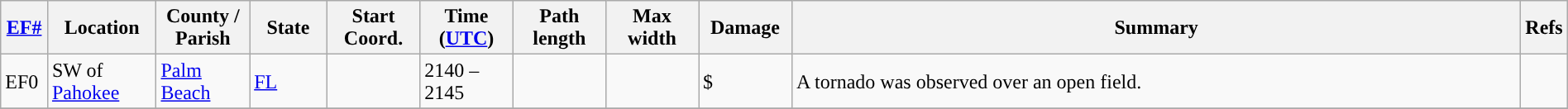<table class="wikitable sortable" style="width:100%;">
<tr>
<th scope="col" width="3%" align="center"><a href='#'>EF#</a></th>
<th scope="col" width="7%" align="center" class="unsortable">Location</th>
<th scope="col" width="6%" align="center" class="unsortable">County / Parish</th>
<th scope="col" width="5%" align="center">State</th>
<th scope="col" width="6%" align="center">Start Coord.</th>
<th scope="col" width="6%" align="center">Time (<a href='#'>UTC</a>)</th>
<th scope="col" width="6%" align="center">Path length</th>
<th scope="col" width="6%" align="center">Max width</th>
<th scope="col" width="6%" align="center">Damage</th>
<th scope="col" width="48%" class="unsortable" align="center">Summary</th>
<th scope="col" width="48%" class="unsortable" align="center">Refs</th>
</tr>
<tr>
<td>EF0</td>
<td>SW of <a href='#'>Pahokee</a></td>
<td><a href='#'>Palm Beach</a></td>
<td><a href='#'>FL</a></td>
<td></td>
<td>2140 – 2145</td>
<td></td>
<td></td>
<td>$</td>
<td>A tornado was observed over an open field.</td>
<td></td>
</tr>
<tr>
</tr>
</table>
